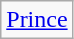<table class="wikitable">
<tr>
<td> <a href='#'>Prince</a></td>
</tr>
</table>
